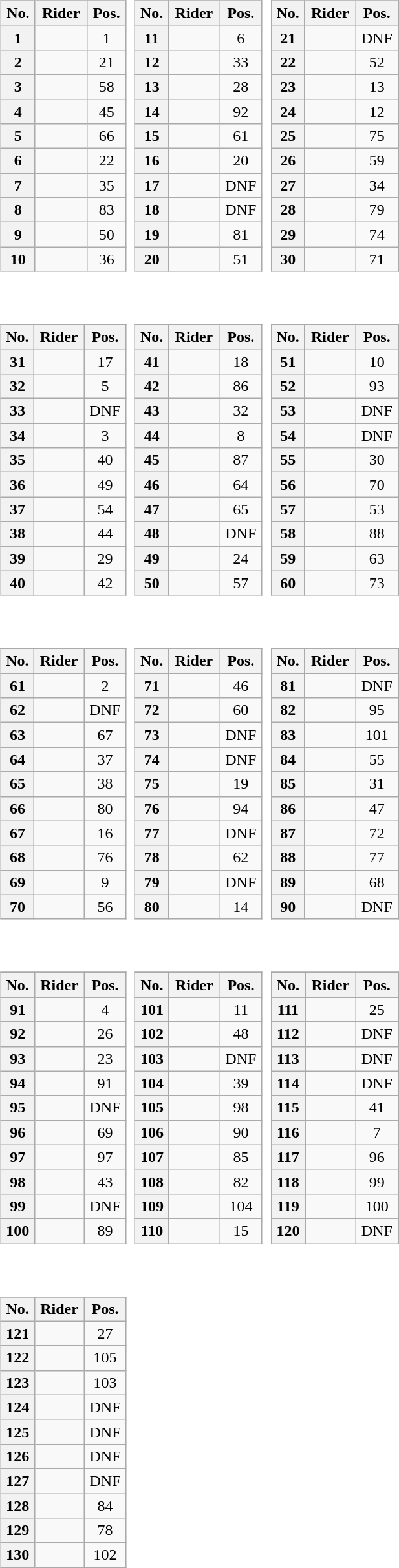<table>
<tr valign="top">
<td style="width:33%;"><br><table class="wikitable plainrowheaders" style="width:97%">
<tr>
</tr>
<tr style="text-align:center;">
<th scope="col">No.</th>
<th scope="col">Rider</th>
<th scope="col">Pos.</th>
</tr>
<tr>
<th scope="row" style="text-align:center;">1</th>
<td></td>
<td style="text-align:center;">1</td>
</tr>
<tr>
<th scope="row" style="text-align:center;">2</th>
<td></td>
<td style="text-align:center;">21</td>
</tr>
<tr>
<th scope="row" style="text-align:center;">3</th>
<td></td>
<td style="text-align:center;">58</td>
</tr>
<tr>
<th scope="row" style="text-align:center;">4</th>
<td></td>
<td style="text-align:center;">45</td>
</tr>
<tr>
<th scope="row" style="text-align:center;">5</th>
<td></td>
<td style="text-align:center;">66</td>
</tr>
<tr>
<th scope="row" style="text-align:center;">6</th>
<td></td>
<td style="text-align:center;">22</td>
</tr>
<tr>
<th scope="row" style="text-align:center;">7</th>
<td></td>
<td style="text-align:center;">35</td>
</tr>
<tr>
<th scope="row" style="text-align:center;">8</th>
<td></td>
<td style="text-align:center;">83</td>
</tr>
<tr>
<th scope="row" style="text-align:center;">9</th>
<td></td>
<td style="text-align:center;">50</td>
</tr>
<tr>
<th scope="row" style="text-align:center;">10</th>
<td></td>
<td style="text-align:center;">36</td>
</tr>
</table>
</td>
<td><br><table class="wikitable plainrowheaders" style="width:97%">
<tr>
</tr>
<tr style="text-align:center;">
<th scope="col">No.</th>
<th scope="col">Rider</th>
<th scope="col">Pos.</th>
</tr>
<tr>
<th scope="row" style="text-align:center;">11</th>
<td></td>
<td style="text-align:center;">6</td>
</tr>
<tr>
<th scope="row" style="text-align:center;">12</th>
<td></td>
<td style="text-align:center;">33</td>
</tr>
<tr>
<th scope="row" style="text-align:center;">13</th>
<td></td>
<td style="text-align:center;">28</td>
</tr>
<tr>
<th scope="row" style="text-align:center;">14</th>
<td></td>
<td style="text-align:center;">92</td>
</tr>
<tr>
<th scope="row" style="text-align:center;">15</th>
<td></td>
<td style="text-align:center;">61</td>
</tr>
<tr>
<th scope="row" style="text-align:center;">16</th>
<td></td>
<td style="text-align:center;">20</td>
</tr>
<tr>
<th scope="row" style="text-align:center;">17</th>
<td></td>
<td style="text-align:center;">DNF</td>
</tr>
<tr>
<th scope="row" style="text-align:center;">18</th>
<td></td>
<td style="text-align:center;">DNF</td>
</tr>
<tr>
<th scope="row" style="text-align:center;">19</th>
<td></td>
<td style="text-align:center;">81</td>
</tr>
<tr>
<th scope="row" style="text-align:center;">20</th>
<td></td>
<td style="text-align:center;">51</td>
</tr>
</table>
</td>
<td><br><table class="wikitable plainrowheaders" style="width:97%">
<tr>
</tr>
<tr style="text-align:center;">
<th scope="col">No.</th>
<th scope="col">Rider</th>
<th scope="col">Pos.</th>
</tr>
<tr>
<th scope="row" style="text-align:center;">21</th>
<td></td>
<td style="text-align:center;">DNF</td>
</tr>
<tr>
<th scope="row" style="text-align:center;">22</th>
<td></td>
<td style="text-align:center;">52</td>
</tr>
<tr>
<th scope="row" style="text-align:center;">23</th>
<td></td>
<td style="text-align:center;">13</td>
</tr>
<tr>
<th scope="row" style="text-align:center;">24</th>
<td></td>
<td style="text-align:center;">12</td>
</tr>
<tr>
<th scope="row" style="text-align:center;">25</th>
<td></td>
<td style="text-align:center;">75</td>
</tr>
<tr>
<th scope="row" style="text-align:center;">26</th>
<td></td>
<td style="text-align:center;">59</td>
</tr>
<tr>
<th scope="row" style="text-align:center;">27</th>
<td></td>
<td style="text-align:center;">34</td>
</tr>
<tr>
<th scope="row" style="text-align:center;">28</th>
<td></td>
<td style="text-align:center;">79</td>
</tr>
<tr>
<th scope="row" style="text-align:center;">29</th>
<td></td>
<td style="text-align:center;">74</td>
</tr>
<tr>
<th scope="row" style="text-align:center;">30</th>
<td></td>
<td style="text-align:center;">71</td>
</tr>
</table>
</td>
</tr>
<tr valign="top">
<td><br><table class="wikitable plainrowheaders" style="width:97%">
<tr>
</tr>
<tr style="text-align:center;">
<th scope="col">No.</th>
<th scope="col">Rider</th>
<th scope="col">Pos.</th>
</tr>
<tr>
<th scope="row" style="text-align:center;">31</th>
<td></td>
<td style="text-align:center;">17</td>
</tr>
<tr>
<th scope="row" style="text-align:center;">32</th>
<td></td>
<td style="text-align:center;">5</td>
</tr>
<tr>
<th scope="row" style="text-align:center;">33</th>
<td></td>
<td style="text-align:center;">DNF</td>
</tr>
<tr>
<th scope="row" style="text-align:center;">34</th>
<td></td>
<td style="text-align:center;">3</td>
</tr>
<tr>
<th scope="row" style="text-align:center;">35</th>
<td></td>
<td style="text-align:center;">40</td>
</tr>
<tr>
<th scope="row" style="text-align:center;">36</th>
<td></td>
<td style="text-align:center;">49</td>
</tr>
<tr>
<th scope="row" style="text-align:center;">37</th>
<td></td>
<td style="text-align:center;">54</td>
</tr>
<tr>
<th scope="row" style="text-align:center;">38</th>
<td></td>
<td style="text-align:center;">44</td>
</tr>
<tr>
<th scope="row" style="text-align:center;">39</th>
<td></td>
<td style="text-align:center;">29</td>
</tr>
<tr>
<th scope="row" style="text-align:center;">40</th>
<td></td>
<td style="text-align:center;">42</td>
</tr>
</table>
</td>
<td><br><table class="wikitable plainrowheaders" style="width:97%">
<tr>
</tr>
<tr style="text-align:center;">
<th scope="col">No.</th>
<th scope="col">Rider</th>
<th scope="col">Pos.</th>
</tr>
<tr>
<th scope="row" style="text-align:center;">41</th>
<td></td>
<td style="text-align:center;">18</td>
</tr>
<tr>
<th scope="row" style="text-align:center;">42</th>
<td></td>
<td style="text-align:center;">86</td>
</tr>
<tr>
<th scope="row" style="text-align:center;">43</th>
<td></td>
<td style="text-align:center;">32</td>
</tr>
<tr>
<th scope="row" style="text-align:center;">44</th>
<td></td>
<td style="text-align:center;">8</td>
</tr>
<tr>
<th scope="row" style="text-align:center;">45</th>
<td></td>
<td style="text-align:center;">87</td>
</tr>
<tr>
<th scope="row" style="text-align:center;">46</th>
<td></td>
<td style="text-align:center;">64</td>
</tr>
<tr>
<th scope="row" style="text-align:center;">47</th>
<td></td>
<td style="text-align:center;">65</td>
</tr>
<tr>
<th scope="row" style="text-align:center;">48</th>
<td></td>
<td style="text-align:center;">DNF</td>
</tr>
<tr>
<th scope="row" style="text-align:center;">49</th>
<td></td>
<td style="text-align:center;">24</td>
</tr>
<tr>
<th scope="row" style="text-align:center;">50</th>
<td></td>
<td style="text-align:center;">57</td>
</tr>
</table>
</td>
<td><br><table class="wikitable plainrowheaders" style="width:97%">
<tr>
</tr>
<tr style="text-align:center;">
<th scope="col">No.</th>
<th scope="col">Rider</th>
<th scope="col">Pos.</th>
</tr>
<tr>
<th scope="row" style="text-align:center;">51</th>
<td></td>
<td style="text-align:center;">10</td>
</tr>
<tr>
<th scope="row" style="text-align:center;">52</th>
<td></td>
<td style="text-align:center;">93</td>
</tr>
<tr>
<th scope="row" style="text-align:center;">53</th>
<td></td>
<td style="text-align:center;">DNF</td>
</tr>
<tr>
<th scope="row" style="text-align:center;">54</th>
<td></td>
<td style="text-align:center;">DNF</td>
</tr>
<tr>
<th scope="row" style="text-align:center;">55</th>
<td></td>
<td style="text-align:center;">30</td>
</tr>
<tr>
<th scope="row" style="text-align:center;">56</th>
<td></td>
<td style="text-align:center;">70</td>
</tr>
<tr>
<th scope="row" style="text-align:center;">57</th>
<td></td>
<td style="text-align:center;">53</td>
</tr>
<tr>
<th scope="row" style="text-align:center;">58</th>
<td></td>
<td style="text-align:center;">88</td>
</tr>
<tr>
<th scope="row" style="text-align:center;">59</th>
<td></td>
<td style="text-align:center;">63</td>
</tr>
<tr>
<th scope="row" style="text-align:center;">60</th>
<td></td>
<td style="text-align:center;">73</td>
</tr>
</table>
</td>
</tr>
<tr valign="top">
<td><br><table class="wikitable plainrowheaders" style="width:97%">
<tr>
</tr>
<tr style="text-align:center;">
<th scope="col">No.</th>
<th scope="col">Rider</th>
<th scope="col">Pos.</th>
</tr>
<tr>
<th scope="row" style="text-align:center;">61</th>
<td></td>
<td style="text-align:center;">2</td>
</tr>
<tr>
<th scope="row" style="text-align:center;">62</th>
<td></td>
<td style="text-align:center;">DNF</td>
</tr>
<tr>
<th scope="row" style="text-align:center;">63</th>
<td></td>
<td style="text-align:center;">67</td>
</tr>
<tr>
<th scope="row" style="text-align:center;">64</th>
<td></td>
<td style="text-align:center;">37</td>
</tr>
<tr>
<th scope="row" style="text-align:center;">65</th>
<td></td>
<td style="text-align:center;">38</td>
</tr>
<tr>
<th scope="row" style="text-align:center;">66</th>
<td></td>
<td style="text-align:center;">80</td>
</tr>
<tr>
<th scope="row" style="text-align:center;">67</th>
<td></td>
<td style="text-align:center;">16</td>
</tr>
<tr>
<th scope="row" style="text-align:center;">68</th>
<td></td>
<td style="text-align:center;">76</td>
</tr>
<tr>
<th scope="row" style="text-align:center;">69</th>
<td></td>
<td style="text-align:center;">9</td>
</tr>
<tr>
<th scope="row" style="text-align:center;">70</th>
<td></td>
<td style="text-align:center;">56</td>
</tr>
</table>
</td>
<td><br><table class="wikitable plainrowheaders" style="width:97%">
<tr>
</tr>
<tr style="text-align:center;">
<th scope="col">No.</th>
<th scope="col">Rider</th>
<th scope="col">Pos.</th>
</tr>
<tr>
<th scope="row" style="text-align:center;">71</th>
<td></td>
<td style="text-align:center;">46</td>
</tr>
<tr>
<th scope="row" style="text-align:center;">72</th>
<td></td>
<td style="text-align:center;">60</td>
</tr>
<tr>
<th scope="row" style="text-align:center;">73</th>
<td></td>
<td style="text-align:center;">DNF</td>
</tr>
<tr>
<th scope="row" style="text-align:center;">74</th>
<td></td>
<td style="text-align:center;">DNF</td>
</tr>
<tr>
<th scope="row" style="text-align:center;">75</th>
<td></td>
<td style="text-align:center;">19</td>
</tr>
<tr>
<th scope="row" style="text-align:center;">76</th>
<td></td>
<td style="text-align:center;">94</td>
</tr>
<tr>
<th scope="row" style="text-align:center;">77</th>
<td></td>
<td style="text-align:center;">DNF</td>
</tr>
<tr>
<th scope="row" style="text-align:center;">78</th>
<td></td>
<td style="text-align:center;">62</td>
</tr>
<tr>
<th scope="row" style="text-align:center;">79</th>
<td></td>
<td style="text-align:center;">DNF</td>
</tr>
<tr>
<th scope="row" style="text-align:center;">80</th>
<td></td>
<td style="text-align:center;">14</td>
</tr>
</table>
</td>
<td><br><table class="wikitable plainrowheaders" style="width:97%">
<tr>
</tr>
<tr style="text-align:center;">
<th scope="col">No.</th>
<th scope="col">Rider</th>
<th scope="col">Pos.</th>
</tr>
<tr>
<th scope="row" style="text-align:center;">81</th>
<td></td>
<td style="text-align:center;">DNF</td>
</tr>
<tr>
<th scope="row" style="text-align:center;">82</th>
<td></td>
<td style="text-align:center;">95</td>
</tr>
<tr>
<th scope="row" style="text-align:center;">83</th>
<td></td>
<td style="text-align:center;">101</td>
</tr>
<tr>
<th scope="row" style="text-align:center;">84</th>
<td></td>
<td style="text-align:center;">55</td>
</tr>
<tr>
<th scope="row" style="text-align:center;">85</th>
<td></td>
<td style="text-align:center;">31</td>
</tr>
<tr>
<th scope="row" style="text-align:center;">86</th>
<td></td>
<td style="text-align:center;">47</td>
</tr>
<tr>
<th scope="row" style="text-align:center;">87</th>
<td></td>
<td style="text-align:center;">72</td>
</tr>
<tr>
<th scope="row" style="text-align:center;">88</th>
<td></td>
<td style="text-align:center;">77</td>
</tr>
<tr>
<th scope="row" style="text-align:center;">89</th>
<td></td>
<td style="text-align:center;">68</td>
</tr>
<tr>
<th scope="row" style="text-align:center;">90</th>
<td></td>
<td style="text-align:center;">DNF</td>
</tr>
</table>
</td>
</tr>
<tr valign="top">
<td><br><table class="wikitable plainrowheaders" style="width:97%">
<tr>
</tr>
<tr style="text-align:center;">
<th scope="col">No.</th>
<th scope="col">Rider</th>
<th scope="col">Pos.</th>
</tr>
<tr>
<th scope="row" style="text-align:center;">91</th>
<td></td>
<td style="text-align:center;">4</td>
</tr>
<tr>
<th scope="row" style="text-align:center;">92</th>
<td></td>
<td style="text-align:center;">26</td>
</tr>
<tr>
<th scope="row" style="text-align:center;">93</th>
<td></td>
<td style="text-align:center;">23</td>
</tr>
<tr>
<th scope="row" style="text-align:center;">94</th>
<td></td>
<td style="text-align:center;">91</td>
</tr>
<tr>
<th scope="row" style="text-align:center;">95</th>
<td></td>
<td style="text-align:center;">DNF</td>
</tr>
<tr>
<th scope="row" style="text-align:center;">96</th>
<td></td>
<td style="text-align:center;">69</td>
</tr>
<tr>
<th scope="row" style="text-align:center;">97</th>
<td></td>
<td style="text-align:center;">97</td>
</tr>
<tr>
<th scope="row" style="text-align:center;">98</th>
<td></td>
<td style="text-align:center;">43</td>
</tr>
<tr>
<th scope="row" style="text-align:center;">99</th>
<td></td>
<td style="text-align:center;">DNF</td>
</tr>
<tr>
<th scope="row" style="text-align:center;">100</th>
<td></td>
<td style="text-align:center;">89</td>
</tr>
</table>
</td>
<td><br><table class="wikitable plainrowheaders" style="width:97%">
<tr>
</tr>
<tr style="text-align:center;">
<th scope="col">No.</th>
<th scope="col">Rider</th>
<th scope="col">Pos.</th>
</tr>
<tr>
<th scope="row" style="text-align:center;">101</th>
<td></td>
<td style="text-align:center;">11</td>
</tr>
<tr>
<th scope="row" style="text-align:center;">102</th>
<td></td>
<td style="text-align:center;">48</td>
</tr>
<tr>
<th scope="row" style="text-align:center;">103</th>
<td></td>
<td style="text-align:center;">DNF</td>
</tr>
<tr>
<th scope="row" style="text-align:center;">104</th>
<td></td>
<td style="text-align:center;">39</td>
</tr>
<tr>
<th scope="row" style="text-align:center;">105</th>
<td></td>
<td style="text-align:center;">98</td>
</tr>
<tr>
<th scope="row" style="text-align:center;">106</th>
<td></td>
<td style="text-align:center;">90</td>
</tr>
<tr>
<th scope="row" style="text-align:center;">107</th>
<td></td>
<td style="text-align:center;">85</td>
</tr>
<tr>
<th scope="row" style="text-align:center;">108</th>
<td></td>
<td style="text-align:center;">82</td>
</tr>
<tr>
<th scope="row" style="text-align:center;">109</th>
<td></td>
<td style="text-align:center;">104</td>
</tr>
<tr>
<th scope="row" style="text-align:center;">110</th>
<td></td>
<td style="text-align:center;">15</td>
</tr>
</table>
</td>
<td><br><table class="wikitable plainrowheaders" style="width:97%">
<tr>
</tr>
<tr style="text-align:center;">
<th scope="col">No.</th>
<th scope="col">Rider</th>
<th scope="col">Pos.</th>
</tr>
<tr>
<th scope="row" style="text-align:center;">111</th>
<td></td>
<td style="text-align:center;">25</td>
</tr>
<tr>
<th scope="row" style="text-align:center;">112</th>
<td></td>
<td style="text-align:center;">DNF</td>
</tr>
<tr>
<th scope="row" style="text-align:center;">113</th>
<td></td>
<td style="text-align:center;">DNF</td>
</tr>
<tr>
<th scope="row" style="text-align:center;">114</th>
<td></td>
<td style="text-align:center;">DNF</td>
</tr>
<tr>
<th scope="row" style="text-align:center;">115</th>
<td></td>
<td style="text-align:center;">41</td>
</tr>
<tr>
<th scope="row" style="text-align:center;">116</th>
<td></td>
<td style="text-align:center;">7</td>
</tr>
<tr>
<th scope="row" style="text-align:center;">117</th>
<td></td>
<td style="text-align:center;">96</td>
</tr>
<tr>
<th scope="row" style="text-align:center;">118</th>
<td></td>
<td style="text-align:center;">99</td>
</tr>
<tr>
<th scope="row" style="text-align:center;">119</th>
<td></td>
<td style="text-align:center;">100</td>
</tr>
<tr>
<th scope="row" style="text-align:center;">120</th>
<td></td>
<td style="text-align:center;">DNF</td>
</tr>
</table>
</td>
</tr>
<tr valign="top">
<td><br><table class="wikitable plainrowheaders" style="width:97%">
<tr>
</tr>
<tr style="text-align:center;">
<th scope="col">No.</th>
<th scope="col">Rider</th>
<th scope="col">Pos.</th>
</tr>
<tr>
<th scope="row" style="text-align:center;">121</th>
<td></td>
<td style="text-align:center;">27</td>
</tr>
<tr>
<th scope="row" style="text-align:center;">122</th>
<td></td>
<td style="text-align:center;">105</td>
</tr>
<tr>
<th scope="row" style="text-align:center;">123</th>
<td></td>
<td style="text-align:center;">103</td>
</tr>
<tr>
<th scope="row" style="text-align:center;">124</th>
<td></td>
<td style="text-align:center;">DNF</td>
</tr>
<tr>
<th scope="row" style="text-align:center;">125</th>
<td></td>
<td style="text-align:center;">DNF</td>
</tr>
<tr>
<th scope="row" style="text-align:center;">126</th>
<td></td>
<td style="text-align:center;">DNF</td>
</tr>
<tr>
<th scope="row" style="text-align:center;">127</th>
<td></td>
<td style="text-align:center;">DNF</td>
</tr>
<tr>
<th scope="row" style="text-align:center;">128</th>
<td></td>
<td style="text-align:center;">84</td>
</tr>
<tr>
<th scope="row" style="text-align:center;">129</th>
<td></td>
<td style="text-align:center;">78</td>
</tr>
<tr>
<th scope="row" style="text-align:center;">130</th>
<td></td>
<td style="text-align:center;">102</td>
</tr>
</table>
</td>
</tr>
</table>
